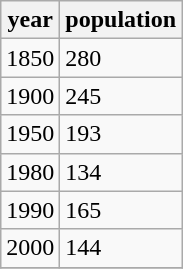<table class="wikitable">
<tr>
<th>year</th>
<th>population</th>
</tr>
<tr>
<td>1850</td>
<td>280</td>
</tr>
<tr>
<td>1900</td>
<td>245</td>
</tr>
<tr>
<td>1950</td>
<td>193</td>
</tr>
<tr>
<td>1980</td>
<td>134</td>
</tr>
<tr>
<td>1990</td>
<td>165</td>
</tr>
<tr>
<td>2000</td>
<td>144</td>
</tr>
<tr>
</tr>
</table>
